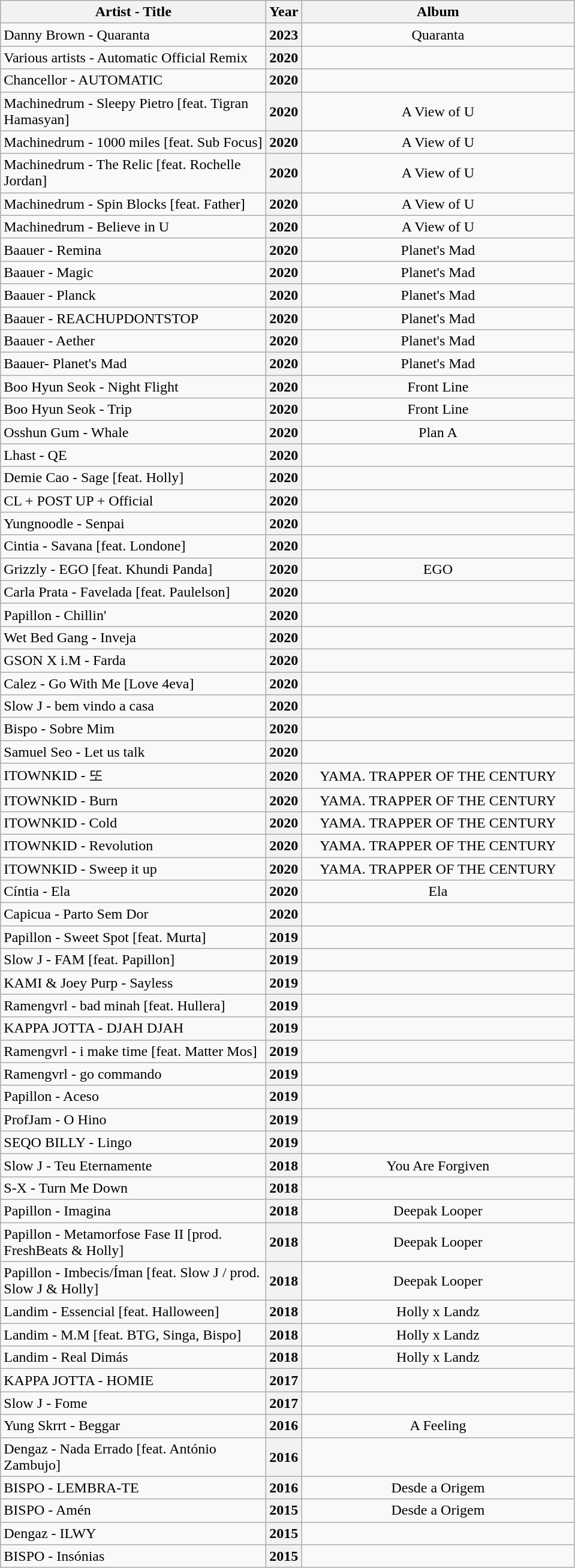<table class="wikitable sortable plainrowheaders" style="text-align:center;">
<tr>
<th scope="col" style="width:18em;">Artist - Title</th>
<th>Year</th>
<th scope="col" style="width:18.5em;">Album</th>
</tr>
<tr>
<td style=text-align:left>Danny Brown - Quaranta</td>
<th>2023</th>
<td>Quaranta</td>
</tr>
<tr>
<td style=text-align:left>Various artists - Automatic Official Remix</td>
<th>2020</th>
<td></td>
</tr>
<tr>
<td style=text-align:left>Chancellor - AUTOMATIC</td>
<th>2020</th>
<td></td>
</tr>
<tr>
<td style=text-align:left>Machinedrum - Sleepy Pietro [feat. Tigran Hamasyan]</td>
<th>2020</th>
<td>A View of U</td>
</tr>
<tr>
<td style=text-align:left>Machinedrum - 1000 miles [feat. Sub Focus]</td>
<th>2020</th>
<td>A View of U</td>
</tr>
<tr>
<td style=text-align:left>Machinedrum - The Relic [feat. Rochelle Jordan]</td>
<th>2020</th>
<td>A View of U</td>
</tr>
<tr>
<td style=text-align:left>Machinedrum - Spin Blocks [feat. Father]</td>
<th>2020</th>
<td>A View of U</td>
</tr>
<tr>
<td style=text-align:left>Machinedrum - Believe in U</td>
<th>2020</th>
<td>A View of U</td>
</tr>
<tr>
<td style=text-align:left>Baauer - Remina</td>
<th>2020</th>
<td>Planet's Mad</td>
</tr>
<tr>
<td style=text-align:left>Baauer - Magic</td>
<th>2020</th>
<td>Planet's Mad</td>
</tr>
<tr>
<td style=text-align:left>Baauer - Planck</td>
<th>2020</th>
<td>Planet's Mad</td>
</tr>
<tr>
<td style=text-align:left>Baauer - REACHUPDONTSTOP</td>
<th>2020</th>
<td>Planet's Mad</td>
</tr>
<tr>
<td style=text-align:left>Baauer - Aether</td>
<th>2020</th>
<td>Planet's Mad</td>
</tr>
<tr>
<td style=text-align:left>Baauer- Planet's Mad</td>
<th>2020</th>
<td>Planet's Mad</td>
</tr>
<tr>
<td style=text-align:left>Boo Hyun Seok - Night Flight</td>
<th>2020</th>
<td>Front Line</td>
</tr>
<tr>
<td style=text-align:left>Boo Hyun Seok - Trip</td>
<th>2020</th>
<td>Front Line</td>
</tr>
<tr>
<td style=text-align:left>Osshun Gum - Whale</td>
<th>2020</th>
<td>Plan A</td>
</tr>
<tr>
<td style=text-align:left>Lhast - QE</td>
<th>2020</th>
<td></td>
</tr>
<tr>
<td style=text-align:left>Demie Cao - Sage [feat. Holly]</td>
<th>2020</th>
<td></td>
</tr>
<tr>
<td style=text-align:left>CL + POST UP + Official</td>
<th>2020</th>
<td></td>
</tr>
<tr>
<td style=text-align:left>Yungnoodle - Senpai</td>
<th>2020</th>
<td></td>
</tr>
<tr>
<td style=text-align:left>Cintia - Savana [feat. Londone]</td>
<th>2020</th>
<td></td>
</tr>
<tr>
<td style=text-align:left>Grizzly - EGO [feat. Khundi Panda]</td>
<th>2020</th>
<td>EGO</td>
</tr>
<tr>
<td style=text-align:left>Carla Prata - Favelada [feat. Paulelson]</td>
<th>2020</th>
<td></td>
</tr>
<tr>
<td style=text-align:left>Papillon - Chillin'</td>
<th>2020</th>
<td></td>
</tr>
<tr>
<td style=text-align:left>Wet Bed Gang - Inveja</td>
<th>2020</th>
<td></td>
</tr>
<tr>
<td style=text-align:left>GSON X i.M - Farda</td>
<th>2020</th>
<td></td>
</tr>
<tr>
<td style=text-align:left>Calez - Go With Me [Love 4eva]</td>
<th>2020</th>
<td></td>
</tr>
<tr>
<td style=text-align:left>Slow J - bem vindo a casa</td>
<th>2020</th>
<td></td>
</tr>
<tr>
<td style=text-align:left>Bispo - Sobre Mim</td>
<th>2020</th>
<td></td>
</tr>
<tr>
<td style=text-align:left>Samuel Seo - Let us talk</td>
<th>2020</th>
<td></td>
</tr>
<tr>
<td style=text-align:left>ITOWNKID - 또</td>
<th>2020</th>
<td>YAMA. TRAPPER OF THE CENTURY</td>
</tr>
<tr>
<td style=text-align:left>ITOWNKID - Burn</td>
<th>2020</th>
<td>YAMA. TRAPPER OF THE CENTURY</td>
</tr>
<tr>
<td style=text-align:left>ITOWNKID - Cold</td>
<th>2020</th>
<td>YAMA. TRAPPER OF THE CENTURY</td>
</tr>
<tr>
<td style=text-align:left>ITOWNKID - Revolution</td>
<th>2020</th>
<td>YAMA. TRAPPER OF THE CENTURY</td>
</tr>
<tr>
<td style=text-align:left>ITOWNKID - Sweep it up</td>
<th>2020</th>
<td>YAMA. TRAPPER OF THE CENTURY</td>
</tr>
<tr>
<td style=text-align:left>Cíntia - Ela</td>
<th>2020</th>
<td>Ela</td>
</tr>
<tr>
<td style=text-align:left>Capicua - Parto Sem Dor</td>
<th>2020</th>
<td></td>
</tr>
<tr>
<td style=text-align:left>Papillon - Sweet Spot [feat. Murta]</td>
<th>2019</th>
<td></td>
</tr>
<tr>
<td style=text-align:left>Slow J - FAM [feat. Papillon]</td>
<th>2019</th>
<td></td>
</tr>
<tr>
<td style=text-align:left>KAMI & Joey Purp - Sayless</td>
<th>2019</th>
<td></td>
</tr>
<tr>
<td style=text-align:left>Ramengvrl - bad minah [feat. Hullera]</td>
<th>2019</th>
<td></td>
</tr>
<tr>
<td style=text-align:left>KAPPA JOTTA - DJAH DJAH</td>
<th>2019</th>
<td></td>
</tr>
<tr>
<td style=text-align:left>Ramengvrl - i make time [feat. Matter Mos]</td>
<th>2019</th>
<td></td>
</tr>
<tr>
<td style=text-align:left>Ramengvrl - go commando</td>
<th>2019</th>
<td></td>
</tr>
<tr>
<td style=text-align:left>Papillon - Aceso</td>
<th>2019</th>
<td></td>
</tr>
<tr>
<td style=text-align:left>ProfJam - O Hino</td>
<th>2019</th>
<td></td>
</tr>
<tr>
<td style=text-align:left>SEQO BILLY - Lingo</td>
<th>2019</th>
<td></td>
</tr>
<tr>
<td style=text-align:left>Slow J - Teu Eternamente</td>
<th>2018</th>
<td>You Are Forgiven</td>
</tr>
<tr>
<td style=text-align:left>S-X - Turn Me Down</td>
<th>2018</th>
<td></td>
</tr>
<tr>
<td style=text-align:left>Papillon - Imagina</td>
<th>2018</th>
<td>Deepak Looper</td>
</tr>
<tr>
<td style=text-align:left>Papillon - Metamorfose Fase II [prod. FreshBeats & Holly]</td>
<th>2018</th>
<td>Deepak Looper</td>
</tr>
<tr>
<td style=text-align:left>Papillon - Imbecis/Íman [feat. Slow J / prod. Slow J & Holly]</td>
<th>2018</th>
<td>Deepak Looper</td>
</tr>
<tr>
<td style=text-align:left>Landim - Essencial [feat. Halloween]</td>
<th>2018</th>
<td>Holly x Landz</td>
</tr>
<tr>
<td style=text-align:left>Landim - M.M [feat. BTG, Singa, Bispo]</td>
<th>2018</th>
<td>Holly x Landz</td>
</tr>
<tr>
<td style=text-align:left>Landim - Real Dimás</td>
<th>2018</th>
<td>Holly x Landz</td>
</tr>
<tr>
<td style=text-align:left>KAPPA JOTTA - HOMIE</td>
<th>2017</th>
<td></td>
</tr>
<tr>
<td style=text-align:left>Slow J - Fome</td>
<th>2017</th>
<td></td>
</tr>
<tr>
<td style=text-align:left>Yung Skrrt - Beggar</td>
<th>2016</th>
<td>A Feeling</td>
</tr>
<tr>
<td style=text-align:left>Dengaz - Nada Errado [feat. António Zambujo]</td>
<th>2016</th>
<td></td>
</tr>
<tr>
<td style=text-align:left>BISPO - LEMBRA-TE</td>
<th>2016</th>
<td>Desde a Origem</td>
</tr>
<tr>
<td style=text-align:left>BISPO - Amén</td>
<th>2015</th>
<td>Desde a Origem</td>
</tr>
<tr>
<td style=text-align:left>Dengaz - ILWY</td>
<th>2015</th>
<td></td>
</tr>
<tr>
<td style=text-align:left>BISPO - Insónias</td>
<th>2015</th>
<td></td>
</tr>
</table>
